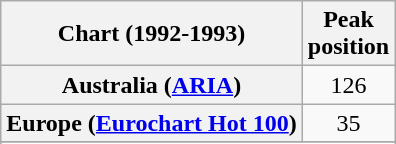<table class="wikitable sortable plainrowheaders" style="text-align:center">
<tr>
<th>Chart (1992-1993)</th>
<th>Peak<br>position</th>
</tr>
<tr>
<th scope="row">Australia (<a href='#'>ARIA</a>)</th>
<td>126</td>
</tr>
<tr>
<th scope="row">Europe (<a href='#'>Eurochart Hot 100</a>)</th>
<td>35</td>
</tr>
<tr>
</tr>
<tr>
</tr>
<tr>
</tr>
</table>
